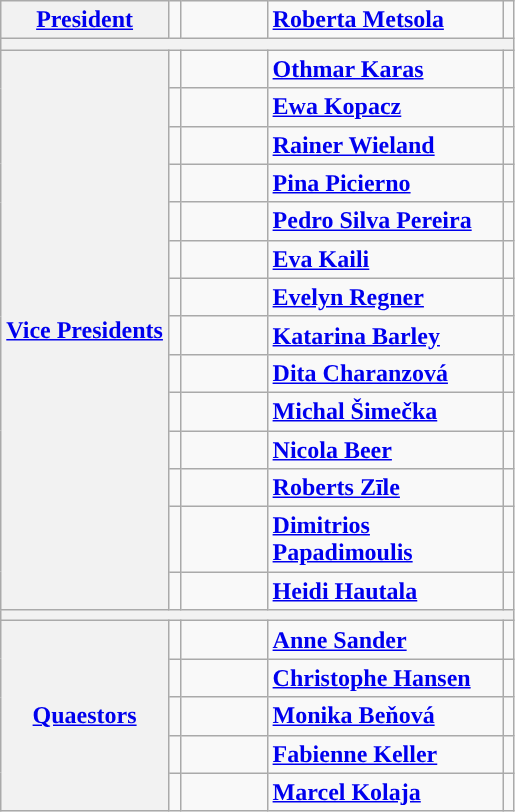<table class="wikitable">
<tr>
<th><strong><a href='#'>President</a></strong></th>
<td style="width:1px;" style="background-color:"></td>
<td style="width:50px;"><strong></strong></td>
<td style="width:150px;"><strong><a href='#'>Roberta Metsola</a></strong></td>
<td></td>
</tr>
<tr>
<th colspan=5></th>
</tr>
<tr>
<th rowspan=14><strong><a href='#'>Vice Presidents</a></strong></th>
<td style="background-color:"></td>
<td><strong></strong></td>
<td><strong><a href='#'>Othmar Karas</a></strong></td>
<td></td>
</tr>
<tr>
<td style="background-color:"></td>
<td><strong></strong></td>
<td><strong><a href='#'>Ewa Kopacz</a></strong></td>
<td></td>
</tr>
<tr>
<td style="background-color:"></td>
<td><strong></strong></td>
<td><strong><a href='#'>Rainer Wieland</a></strong></td>
<td></td>
</tr>
<tr>
<td style="background-color:"></td>
<td><strong></strong></td>
<td><strong><a href='#'>Pina Picierno</a></strong></td>
<td></td>
</tr>
<tr>
<td style="background-color:"></td>
<td><strong></strong></td>
<td><strong><a href='#'>Pedro Silva Pereira</a></strong></td>
<td></td>
</tr>
<tr>
<td style="background-color:"></td>
<td><strong></strong></td>
<td><strong><a href='#'>Eva Kaili</a></strong></td>
<td></td>
</tr>
<tr>
<td style="background-color:"></td>
<td><strong></strong></td>
<td><strong><a href='#'>Evelyn Regner</a></strong></td>
<td></td>
</tr>
<tr>
<td style="background-color:"></td>
<td><strong></strong></td>
<td><strong><a href='#'>Katarina Barley</a></strong></td>
<td></td>
</tr>
<tr>
<td style="background-color:"></td>
<td><strong></strong></td>
<td><strong><a href='#'>Dita Charanzová</a></strong></td>
<td></td>
</tr>
<tr>
<td style="background-color:"></td>
<td><strong></strong></td>
<td><strong><a href='#'>Michal Šimečka</a></strong></td>
<td></td>
</tr>
<tr>
<td style="background-color:"></td>
<td><strong></strong></td>
<td><strong><a href='#'>Nicola Beer</a></strong></td>
<td></td>
</tr>
<tr>
<td style="background:"></td>
<td><strong></strong></td>
<td><strong><a href='#'>Roberts Zīle</a></strong></td>
<td></td>
</tr>
<tr>
<td style="background-color:"></td>
<td><strong></strong></td>
<td><strong><a href='#'>Dimitrios Papadimoulis</a></strong></td>
<td></td>
</tr>
<tr>
<td style="background:"></td>
<td><strong></strong></td>
<td><strong><a href='#'>Heidi Hautala</a></strong></td>
<td></td>
</tr>
<tr>
<th colspan=5></th>
</tr>
<tr>
<th rowspan=5><strong><a href='#'>Quaestors</a></strong></th>
<td style="background-color:"></td>
<td><strong></strong></td>
<td><strong><a href='#'>Anne Sander</a></strong></td>
<td></td>
</tr>
<tr>
<td style="background-color:"></td>
<td><strong></strong></td>
<td><strong><a href='#'>Christophe Hansen</a></strong></td>
<td></td>
</tr>
<tr>
<td style="background-color:"></td>
<td><strong></strong></td>
<td><strong><a href='#'>Monika Beňová</a></strong></td>
<td></td>
</tr>
<tr>
<td style="background-color:"></td>
<td><strong></strong></td>
<td><strong><a href='#'>Fabienne Keller</a></strong></td>
<td></td>
</tr>
<tr>
<td style="background:"></td>
<td><strong></strong></td>
<td><strong><a href='#'>Marcel Kolaja</a></strong></td>
<td></td>
</tr>
</table>
